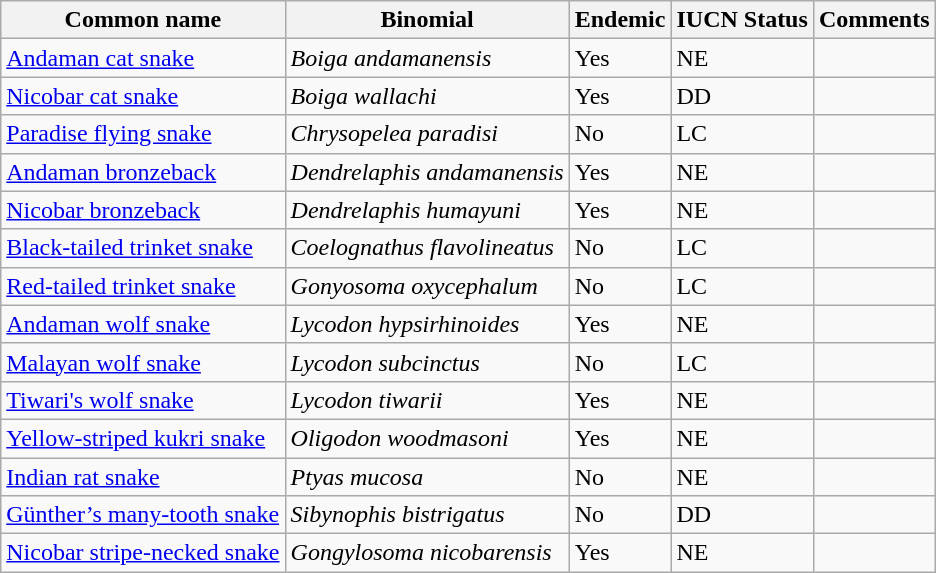<table class="wikitable">
<tr>
<th>Common name</th>
<th>Binomial</th>
<th>Endemic</th>
<th>IUCN Status</th>
<th>Comments</th>
</tr>
<tr>
<td><a href='#'>Andaman cat snake</a></td>
<td><em>Boiga andamanensis</em></td>
<td>Yes</td>
<td>NE</td>
<td></td>
</tr>
<tr>
<td><a href='#'>Nicobar cat snake</a></td>
<td><em>Boiga wallachi</em></td>
<td>Yes</td>
<td>DD</td>
<td></td>
</tr>
<tr>
<td><a href='#'>Paradise flying snake</a></td>
<td><em>Chrysopelea paradisi</em></td>
<td>No</td>
<td>LC</td>
<td></td>
</tr>
<tr>
<td><a href='#'>Andaman bronzeback</a></td>
<td><em>Dendrelaphis andamanensis</em></td>
<td>Yes</td>
<td>NE</td>
<td></td>
</tr>
<tr>
<td><a href='#'>Nicobar bronzeback</a></td>
<td><em>Dendrelaphis humayuni</em></td>
<td>Yes</td>
<td>NE</td>
<td></td>
</tr>
<tr>
<td><a href='#'>Black-tailed trinket snake</a></td>
<td><em>Coelognathus</em> <em>flavolineatus</em></td>
<td>No</td>
<td>LC</td>
<td></td>
</tr>
<tr>
<td><a href='#'>Red-tailed trinket snake</a></td>
<td><em>Gonyosoma oxycephalum</em></td>
<td>No</td>
<td>LC</td>
<td></td>
</tr>
<tr>
<td><a href='#'>Andaman wolf snake</a></td>
<td><em>Lycodon hypsirhinoides</em></td>
<td>Yes</td>
<td>NE</td>
<td></td>
</tr>
<tr>
<td><a href='#'>Malayan wolf snake</a></td>
<td><em>Lycodon subcinctus</em></td>
<td>No</td>
<td>LC</td>
<td></td>
</tr>
<tr>
<td><a href='#'>Tiwari's wolf snake</a></td>
<td><em>Lycodon tiwarii</em></td>
<td>Yes</td>
<td>NE</td>
<td></td>
</tr>
<tr>
<td><a href='#'>Yellow-striped kukri snake</a></td>
<td><em>Oligodon woodmasoni</em></td>
<td>Yes</td>
<td>NE</td>
<td></td>
</tr>
<tr>
<td><a href='#'>Indian rat snake</a></td>
<td><em>Ptyas mucosa</em></td>
<td>No</td>
<td>NE</td>
<td></td>
</tr>
<tr>
<td><a href='#'>Günther’s many-tooth snake</a></td>
<td><em>Sibynophis bistrigatus</em></td>
<td>No</td>
<td>DD</td>
<td></td>
</tr>
<tr>
<td><a href='#'>Nicobar stripe-necked snake</a></td>
<td><em>Gongylosoma nicobarensis</em></td>
<td>Yes</td>
<td>NE</td>
<td></td>
</tr>
</table>
